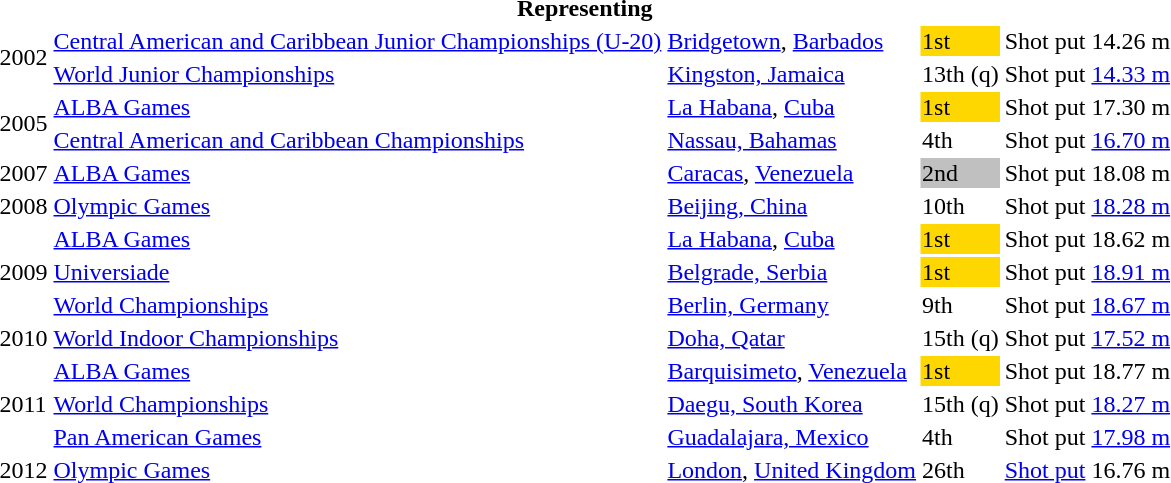<table>
<tr>
<th colspan="6">Representing </th>
</tr>
<tr>
<td rowspan=2>2002</td>
<td><a href='#'>Central American and Caribbean Junior Championships (U-20)</a></td>
<td><a href='#'>Bridgetown</a>, <a href='#'>Barbados</a></td>
<td bgcolor=gold>1st</td>
<td>Shot put</td>
<td>14.26 m</td>
</tr>
<tr>
<td><a href='#'>World Junior Championships</a></td>
<td><a href='#'>Kingston, Jamaica</a></td>
<td>13th (q)</td>
<td>Shot put</td>
<td><a href='#'>14.33 m</a></td>
</tr>
<tr>
<td rowspan=2>2005</td>
<td><a href='#'>ALBA Games</a></td>
<td><a href='#'>La Habana</a>, <a href='#'>Cuba</a></td>
<td bgcolor=gold>1st</td>
<td>Shot put</td>
<td>17.30 m</td>
</tr>
<tr>
<td><a href='#'>Central American and Caribbean Championships</a></td>
<td><a href='#'>Nassau, Bahamas</a></td>
<td>4th</td>
<td>Shot put</td>
<td><a href='#'>16.70 m</a></td>
</tr>
<tr>
<td>2007</td>
<td><a href='#'>ALBA Games</a></td>
<td><a href='#'>Caracas</a>, <a href='#'>Venezuela</a></td>
<td bgcolor=silver>2nd</td>
<td>Shot put</td>
<td>18.08 m</td>
</tr>
<tr>
<td>2008</td>
<td><a href='#'>Olympic Games</a></td>
<td><a href='#'>Beijing, China</a></td>
<td>10th</td>
<td>Shot put</td>
<td><a href='#'>18.28 m</a></td>
</tr>
<tr>
<td rowspan=3>2009</td>
<td><a href='#'>ALBA Games</a></td>
<td><a href='#'>La Habana</a>, <a href='#'>Cuba</a></td>
<td bgcolor=gold>1st</td>
<td>Shot put</td>
<td>18.62 m</td>
</tr>
<tr>
<td><a href='#'>Universiade</a></td>
<td><a href='#'>Belgrade, Serbia</a></td>
<td bgcolor="gold">1st</td>
<td>Shot put</td>
<td><a href='#'>18.91 m</a></td>
</tr>
<tr>
<td><a href='#'>World Championships</a></td>
<td><a href='#'>Berlin, Germany</a></td>
<td>9th</td>
<td>Shot put</td>
<td><a href='#'>18.67 m</a></td>
</tr>
<tr>
<td>2010</td>
<td><a href='#'>World Indoor Championships</a></td>
<td><a href='#'>Doha, Qatar</a></td>
<td>15th (q)</td>
<td>Shot put</td>
<td><a href='#'>17.52 m</a></td>
</tr>
<tr>
<td rowspan=3>2011</td>
<td><a href='#'>ALBA Games</a></td>
<td><a href='#'>Barquisimeto</a>, <a href='#'>Venezuela</a></td>
<td bgcolor=gold>1st</td>
<td>Shot put</td>
<td>18.77 m</td>
</tr>
<tr>
<td><a href='#'>World Championships</a></td>
<td><a href='#'>Daegu, South Korea</a></td>
<td>15th (q)</td>
<td>Shot put</td>
<td><a href='#'>18.27 m</a></td>
</tr>
<tr>
<td><a href='#'>Pan American Games</a></td>
<td><a href='#'>Guadalajara, Mexico</a></td>
<td>4th</td>
<td>Shot put</td>
<td><a href='#'>17.98 m</a></td>
</tr>
<tr>
<td>2012</td>
<td><a href='#'>Olympic Games</a></td>
<td><a href='#'>London</a>, <a href='#'>United Kingdom</a></td>
<td>26th</td>
<td><a href='#'>Shot put</a></td>
<td>16.76 m</td>
</tr>
</table>
